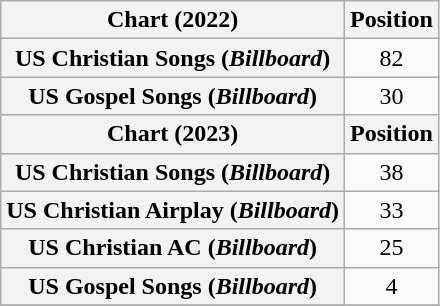<table class="wikitable plainrowheaders" style="text-align:center">
<tr>
<th scope="col">Chart (2022)</th>
<th scope="col">Position</th>
</tr>
<tr>
<th scope="row">US Christian Songs (<em>Billboard</em>)</th>
<td>82</td>
</tr>
<tr>
<th scope="row">US Gospel Songs (<em>Billboard</em>)</th>
<td>30</td>
</tr>
<tr>
<th scope="col">Chart (2023)</th>
<th scope="col">Position</th>
</tr>
<tr>
<th scope="row">US Christian Songs (<em>Billboard</em>)</th>
<td>38</td>
</tr>
<tr>
<th scope="row">US Christian Airplay (<em>Billboard</em>)</th>
<td>33</td>
</tr>
<tr>
<th scope="row">US Christian AC (<em>Billboard</em>)</th>
<td>25</td>
</tr>
<tr>
<th scope="row">US Gospel Songs (<em>Billboard</em>)</th>
<td>4</td>
</tr>
<tr>
</tr>
</table>
